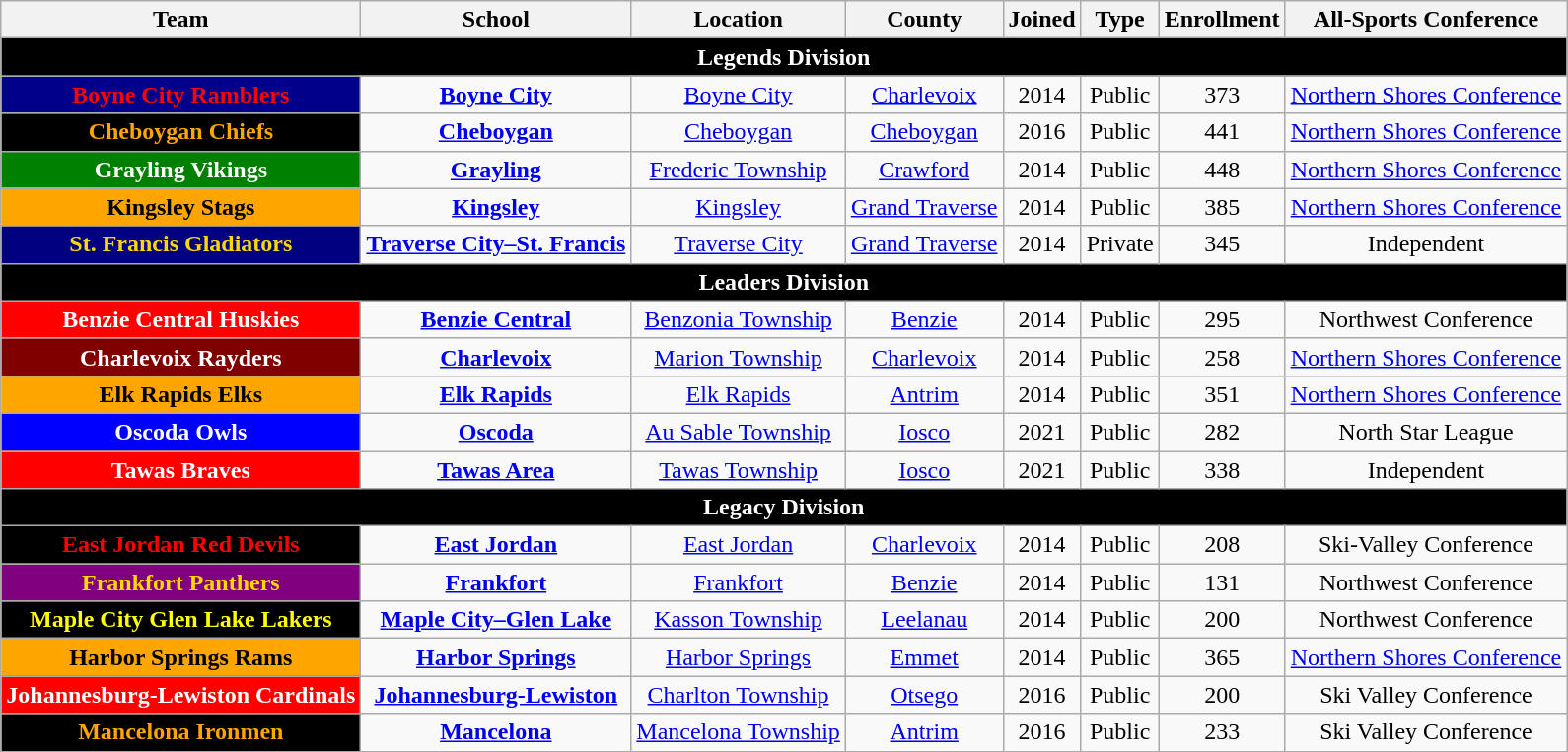<table class="wikitable sortable" style="text-align: center;">
<tr>
<th>Team</th>
<th>School</th>
<th>Location</th>
<th>County</th>
<th>Joined</th>
<th>Type</th>
<th>Enrollment</th>
<th>All-Sports Conference</th>
</tr>
<tr>
<th colspan="10" style="background:#000000; color:white;">Legends Division</th>
</tr>
<tr>
<th align=center style="background:darkblue;color:red">Boyne City Ramblers</th>
<td><strong><a href='#'>Boyne City</a></strong></td>
<td><a href='#'>Boyne City</a></td>
<td><a href='#'>Charlevoix</a></td>
<td>2014</td>
<td>Public</td>
<td>373</td>
<td><a href='#'>Northern Shores Conference</a></td>
</tr>
<tr>
<th align=center style="background:black;color:orange">Cheboygan Chiefs</th>
<td><strong><a href='#'>Cheboygan</a></strong></td>
<td><a href='#'>Cheboygan</a></td>
<td><a href='#'>Cheboygan</a></td>
<td>2016</td>
<td>Public</td>
<td>441</td>
<td><a href='#'>Northern Shores Conference</a></td>
</tr>
<tr>
<th align=center style="background:green;color:white">Grayling Vikings</th>
<td><strong><a href='#'>Grayling</a></strong></td>
<td><a href='#'>Frederic Township</a></td>
<td><a href='#'>Crawford</a></td>
<td>2014</td>
<td>Public</td>
<td>448</td>
<td><a href='#'>Northern Shores Conference</a></td>
</tr>
<tr>
<th align=center style="background:orange;color:black">Kingsley Stags</th>
<td><a href='#'><strong>Kingsley</strong></a></td>
<td><a href='#'>Kingsley</a></td>
<td><a href='#'>Grand Traverse</a></td>
<td>2014</td>
<td>Public</td>
<td>385</td>
<td><a href='#'>Northern Shores Conference</a></td>
</tr>
<tr>
<th align=center style="background:navy;color:gold">St. Francis Gladiators</th>
<td><strong><a href='#'>Traverse City–St. Francis</a></strong></td>
<td><a href='#'>Traverse City</a></td>
<td><a href='#'>Grand Traverse</a></td>
<td>2014</td>
<td>Private</td>
<td>345</td>
<td>Independent</td>
</tr>
<tr>
<th colspan="10" style="background:#000000; color:white;">Leaders Division</th>
</tr>
<tr>
<th align=center style="background:red;color:white">Benzie Central Huskies</th>
<td><strong><a href='#'>Benzie Central</a></strong></td>
<td><a href='#'>Benzonia Township</a></td>
<td><a href='#'>Benzie</a></td>
<td>2014</td>
<td>Public</td>
<td>295</td>
<td>Northwest Conference</td>
</tr>
<tr>
<th align=center style="background:maroon;color:white">Charlevoix Rayders</th>
<td><strong><a href='#'>Charlevoix</a></strong></td>
<td><a href='#'>Marion Township</a></td>
<td><a href='#'>Charlevoix</a></td>
<td>2014</td>
<td>Public</td>
<td>258</td>
<td><a href='#'>Northern Shores Conference</a></td>
</tr>
<tr>
<th align=center style="background:orange;color:black">Elk Rapids Elks</th>
<td><strong><a href='#'>Elk Rapids</a></strong></td>
<td><a href='#'>Elk Rapids</a></td>
<td><a href='#'>Antrim</a></td>
<td>2014</td>
<td>Public</td>
<td>351</td>
<td><a href='#'>Northern Shores Conference</a></td>
</tr>
<tr>
<th align=center style="background:blue;color:white">Oscoda Owls</th>
<td><strong><a href='#'>Oscoda</a></strong></td>
<td><a href='#'>Au Sable Township</a></td>
<td><a href='#'>Iosco</a></td>
<td>2021</td>
<td>Public</td>
<td>282</td>
<td>North Star League</td>
</tr>
<tr>
<th align="center" style="background:red;color:white">Tawas Braves</th>
<td><strong><a href='#'>Tawas Area</a></strong></td>
<td><a href='#'>Tawas Township</a></td>
<td><a href='#'>Iosco</a></td>
<td>2021</td>
<td>Public</td>
<td>338</td>
<td>Independent</td>
</tr>
<tr>
<th colspan="10" style="background:#000000; color:white;">Legacy Division</th>
</tr>
<tr>
<th align=center style="background:black;color:red">East Jordan Red Devils</th>
<td><strong><a href='#'>East Jordan</a></strong></td>
<td><a href='#'>East Jordan</a></td>
<td><a href='#'>Charlevoix</a></td>
<td>2014</td>
<td>Public</td>
<td>208</td>
<td>Ski-Valley Conference</td>
</tr>
<tr>
<th align=center style="background:purple;color:gold">Frankfort Panthers</th>
<td><strong><a href='#'>Frankfort</a></strong></td>
<td><a href='#'>Frankfort</a></td>
<td><a href='#'>Benzie</a></td>
<td>2014</td>
<td>Public</td>
<td>131</td>
<td>Northwest Conference</td>
</tr>
<tr>
<th align="center" style="background:black;color:yellow">Maple City Glen Lake Lakers</th>
<td><a href='#'><strong>Maple City–Glen Lake</strong></a></td>
<td><a href='#'>Kasson Township</a></td>
<td><a href='#'>Leelanau</a></td>
<td>2014</td>
<td>Public</td>
<td>200</td>
<td>Northwest Conference</td>
</tr>
<tr>
<th align=center style="background:orange;color:black">Harbor Springs Rams</th>
<td><strong><a href='#'>Harbor Springs</a></strong></td>
<td><a href='#'>Harbor Springs</a></td>
<td><a href='#'>Emmet</a></td>
<td>2014</td>
<td>Public</td>
<td>365</td>
<td><a href='#'>Northern Shores Conference</a></td>
</tr>
<tr>
<th align=center style="background:red;color:white">Johannesburg-Lewiston Cardinals</th>
<td><strong><a href='#'>Johannesburg-Lewiston</a></strong></td>
<td><a href='#'>Charlton Township</a></td>
<td><a href='#'>Otsego</a></td>
<td>2016</td>
<td>Public</td>
<td>200</td>
<td>Ski Valley Conference</td>
</tr>
<tr>
<th align=center style="background:black;color:orange">Mancelona Ironmen</th>
<td><strong><a href='#'>Mancelona</a></strong></td>
<td><a href='#'>Mancelona Township</a></td>
<td><a href='#'>Antrim</a></td>
<td>2016</td>
<td>Public</td>
<td>233</td>
<td>Ski Valley Conference</td>
</tr>
</table>
